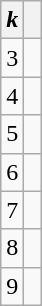<table class="wikitable">
<tr>
<th><em>k</em></th>
<th> </th>
</tr>
<tr>
<td>3</td>
<td></td>
</tr>
<tr>
<td>4</td>
<td></td>
</tr>
<tr>
<td>5</td>
<td></td>
</tr>
<tr>
<td>6</td>
<td></td>
</tr>
<tr>
<td>7</td>
<td></td>
</tr>
<tr>
<td>8</td>
<td></td>
</tr>
<tr>
<td>9</td>
<td></td>
</tr>
</table>
